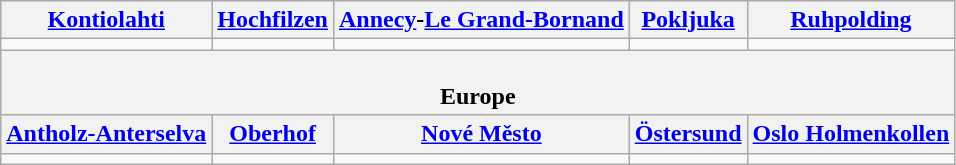<table class="wikitable" style="text-align:center">
<tr>
<th> <a href='#'>Kontiolahti</a></th>
<th> <a href='#'>Hochfilzen</a></th>
<th> <a href='#'>Annecy</a>-<a href='#'>Le Grand-Bornand</a></th>
<th> <a href='#'>Pokljuka</a></th>
<th> <a href='#'>Ruhpolding</a></th>
</tr>
<tr>
<td></td>
<td></td>
<td></td>
<td></td>
<td></td>
</tr>
<tr>
<th colspan="5"><br>Europe
</th>
</tr>
<tr>
<th> <a href='#'>Antholz-Anterselva</a></th>
<th> <a href='#'>Oberhof</a></th>
<th> <a href='#'>Nové Město</a></th>
<th> <a href='#'>Östersund</a></th>
<th> <a href='#'>Oslo Holmenkollen</a></th>
</tr>
<tr>
<td></td>
<td></td>
<td></td>
<td></td>
<td></td>
</tr>
</table>
